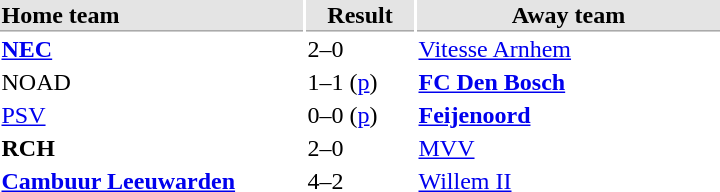<table style="float:right;">
<tr bgcolor="#E4E4E4">
<th style="border-bottom:1px solid #AAAAAA" width="200" align="left">Home team</th>
<th style="border-bottom:1px solid #AAAAAA" width="70" align="center">Result</th>
<th style="border-bottom:1px solid #AAAAAA" width="200">Away team</th>
</tr>
<tr>
<td><strong><a href='#'>NEC</a></strong></td>
<td>2–0</td>
<td><a href='#'>Vitesse Arnhem</a></td>
</tr>
<tr>
<td>NOAD</td>
<td>1–1 (<a href='#'>p</a>)</td>
<td><strong><a href='#'>FC Den Bosch</a></strong></td>
</tr>
<tr>
<td><a href='#'>PSV</a></td>
<td>0–0 (<a href='#'>p</a>)</td>
<td><strong><a href='#'>Feijenoord</a></strong></td>
</tr>
<tr>
<td><strong>RCH</strong></td>
<td>2–0</td>
<td><a href='#'>MVV</a></td>
</tr>
<tr>
<td><strong><a href='#'>Cambuur Leeuwarden</a></strong></td>
<td>4–2</td>
<td><a href='#'>Willem II</a></td>
</tr>
</table>
